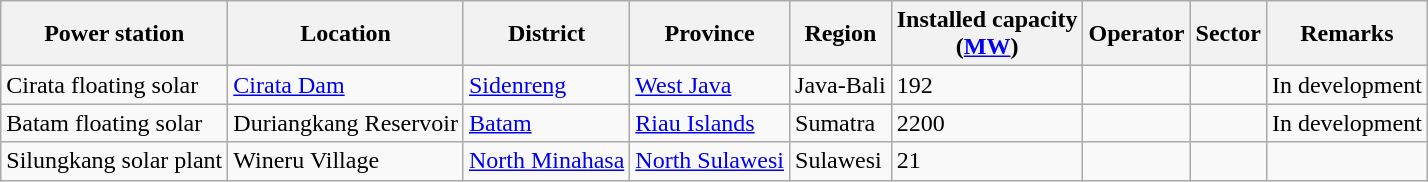<table class="sortable wikitable">
<tr>
<th>Power station</th>
<th>Location</th>
<th>District</th>
<th>Province</th>
<th>Region</th>
<th>Installed capacity<br> (<a href='#'>MW</a>)</th>
<th>Operator</th>
<th>Sector</th>
<th>Remarks</th>
</tr>
<tr>
<td>Cirata floating solar</td>
<td><a href='#'>Cirata Dam</a></td>
<td><a href='#'>Sidenreng</a></td>
<td><a href='#'>West Java</a></td>
<td>Java-Bali</td>
<td>192</td>
<td></td>
<td></td>
<td>In development</td>
</tr>
<tr>
<td>Batam floating solar</td>
<td>Duriangkang Reservoir</td>
<td><a href='#'>Batam</a></td>
<td><a href='#'>Riau Islands</a></td>
<td>Sumatra</td>
<td>2200</td>
<td></td>
<td></td>
<td>In development</td>
</tr>
<tr>
<td>Silungkang solar plant</td>
<td>Wineru Village</td>
<td><a href='#'>North Minahasa</a></td>
<td><a href='#'>North Sulawesi</a></td>
<td>Sulawesi</td>
<td>21</td>
<td></td>
<td></td>
<td></td>
</tr>
</table>
